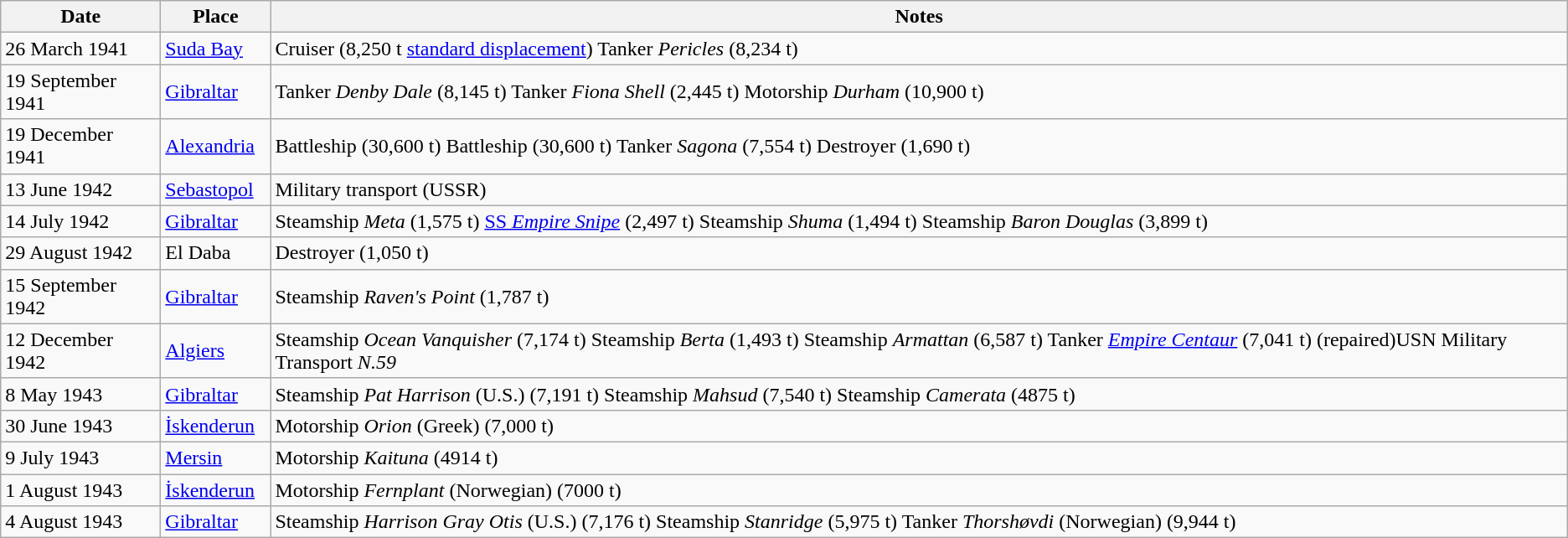<table class="wikitable">
<tr>
<th scope="col" width="120px">Date</th>
<th scope="col" width="80px">Place</th>
<th>Notes</th>
</tr>
<tr>
<td>26 March 1941</td>
<td><a href='#'>Suda Bay</a></td>
<td>Cruiser  (8,250 t <a href='#'>standard displacement</a>) Tanker <em>Pericles</em> (8,234 t)</td>
</tr>
<tr>
<td>19 September 1941</td>
<td><a href='#'>Gibraltar</a></td>
<td>Tanker <em>Denby Dale</em> (8,145 t) Tanker <em>Fiona Shell</em> (2,445 t) Motorship <em>Durham</em> (10,900 t)</td>
</tr>
<tr>
<td>19 December 1941</td>
<td><a href='#'>Alexandria</a></td>
<td>Battleship  (30,600 t) Battleship  (30,600 t) Tanker <em>Sagona</em> (7,554 t) Destroyer  (1,690 t)</td>
</tr>
<tr>
<td>13 June 1942</td>
<td><a href='#'>Sebastopol</a></td>
<td>Military transport (USSR)</td>
</tr>
<tr>
<td>14 July 1942</td>
<td><a href='#'>Gibraltar</a></td>
<td>Steamship <em>Meta</em> (1,575 t) <a href='#'>SS <em>Empire Snipe</em></a> (2,497 t) Steamship <em>Shuma</em> (1,494 t) Steamship <em>Baron Douglas</em> (3,899 t)</td>
</tr>
<tr>
<td>29 August 1942</td>
<td>El Daba</td>
<td>Destroyer  (1,050 t)</td>
</tr>
<tr>
<td>15 September 1942</td>
<td><a href='#'>Gibraltar</a></td>
<td>Steamship <em>Raven's Point</em> (1,787 t)</td>
</tr>
<tr>
<td>12 December 1942</td>
<td><a href='#'>Algiers</a></td>
<td>Steamship <em>Ocean Vanquisher</em> (7,174 t) Steamship <em>Berta</em> (1,493 t) Steamship <em>Armattan</em> (6,587 t) Tanker <em><a href='#'>Empire Centaur</a></em> (7,041 t) (repaired)USN Military Transport <em>N.59</em></td>
</tr>
<tr>
<td>8 May 1943</td>
<td><a href='#'>Gibraltar</a></td>
<td>Steamship <em>Pat Harrison</em> (U.S.) (7,191 t) Steamship <em>Mahsud</em> (7,540 t) Steamship <em>Camerata</em> (4875 t)</td>
</tr>
<tr>
<td>30 June 1943</td>
<td><a href='#'>İskenderun</a></td>
<td>Motorship <em>Orion</em> (Greek) (7,000 t)</td>
</tr>
<tr>
<td>9 July 1943</td>
<td><a href='#'>Mersin</a></td>
<td>Motorship <em>Kaituna</em> (4914 t)</td>
</tr>
<tr>
<td>1 August 1943</td>
<td><a href='#'>İskenderun</a></td>
<td>Motorship <em>Fernplant</em> (Norwegian) (7000 t)</td>
</tr>
<tr>
<td>4 August 1943</td>
<td><a href='#'>Gibraltar</a></td>
<td>Steamship <em>Harrison Gray Otis</em> (U.S.) (7,176 t) Steamship <em>Stanridge</em> (5,975 t) Tanker <em>Thorshøvdi</em> (Norwegian) (9,944 t)</td>
</tr>
</table>
